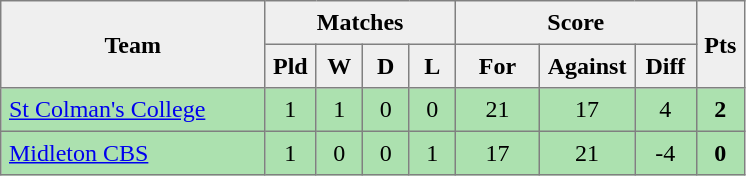<table style=border-collapse:collapse border=1 cellspacing=0 cellpadding=5>
<tr align=center bgcolor=#efefef>
<th rowspan=2 width=165>Team</th>
<th colspan=4>Matches</th>
<th colspan=3>Score</th>
<th rowspan=2width=20>Pts</th>
</tr>
<tr align=center bgcolor=#efefef>
<th width=20>Pld</th>
<th width=20>W</th>
<th width=20>D</th>
<th width=20>L</th>
<th width=45>For</th>
<th width=45>Against</th>
<th width=30>Diff</th>
</tr>
<tr align=center style="background:#ACE1AF;">
<td style="text-align:left;"><a href='#'>St Colman's College</a></td>
<td>1</td>
<td>1</td>
<td>0</td>
<td>0</td>
<td>21</td>
<td>17</td>
<td>4</td>
<td><strong>2</strong></td>
</tr>
<tr align=center style="background:#ACE1AF;">
<td style="text-align:left;"><a href='#'>Midleton CBS</a></td>
<td>1</td>
<td>0</td>
<td>0</td>
<td>1</td>
<td>17</td>
<td>21</td>
<td>-4</td>
<td><strong>0</strong></td>
</tr>
</table>
